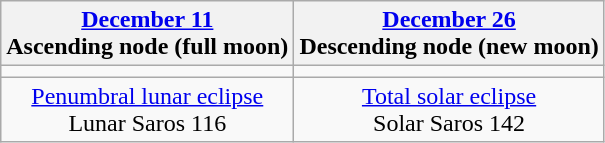<table class="wikitable">
<tr>
<th><a href='#'>December 11</a><br>Ascending node (full moon)<br></th>
<th><a href='#'>December 26</a><br>Descending node (new moon)<br></th>
</tr>
<tr>
<td></td>
<td></td>
</tr>
<tr align=center>
<td><a href='#'>Penumbral lunar eclipse</a><br>Lunar Saros 116</td>
<td><a href='#'>Total solar eclipse</a><br>Solar Saros 142</td>
</tr>
</table>
